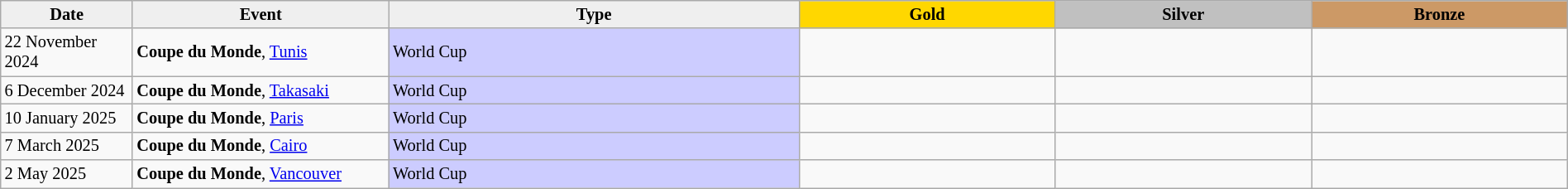<table class="wikitable sortable" style="font-size: 85%" width="100%">
<tr align=center>
<th scope=col style="width:100px; background: #efefef;">Date</th>
<th scope=col style="width:200px; background: #efefef;">Event</th>
<th scope=col style="background: #efefef;">Type</th>
<th scope=col colspan=1 style="width:200px; background: gold;">Gold</th>
<th scope=col colspan=1 style="width:200px; background: silver;">Silver</th>
<th scope=col colspan=1 style="width:200px; background: #cc9966;">Bronze</th>
</tr>
<tr>
<td>22 November 2024</td>
<td><strong>Coupe du Monde</strong>, <a href='#'>Tunis</a></td>
<td bgcolor="#ccccff">World Cup</td>
<td></td>
<td></td>
<td><br></td>
</tr>
<tr>
<td>6 December 2024</td>
<td><strong>Coupe du Monde</strong>, <a href='#'>Takasaki</a></td>
<td bgcolor="#ccccff">World Cup</td>
<td></td>
<td></td>
<td><br></td>
</tr>
<tr>
<td>10 January 2025</td>
<td><strong>Coupe du Monde</strong>, <a href='#'>Paris</a></td>
<td bgcolor="#ccccff">World Cup</td>
<td></td>
<td></td>
<td><br></td>
</tr>
<tr>
<td>7 March 2025</td>
<td><strong>Coupe du Monde</strong>, <a href='#'>Cairo</a></td>
<td bgcolor="#ccccff">World Cup</td>
<td></td>
<td></td>
<td><br></td>
</tr>
<tr>
<td>2 May 2025</td>
<td><strong>Coupe du Monde</strong>, <a href='#'>Vancouver</a></td>
<td bgcolor="#ccccff">World Cup</td>
<td></td>
<td></td>
<td><br></td>
</tr>
</table>
